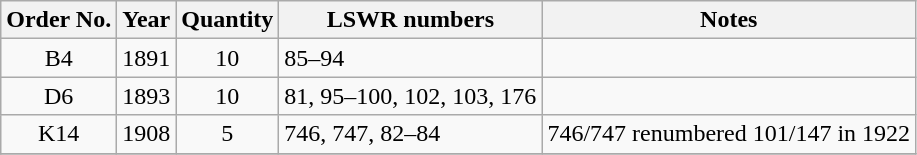<table class="wikitable" style=text-align:center>
<tr>
<th>Order No.</th>
<th>Year</th>
<th>Quantity</th>
<th>LSWR numbers</th>
<th>Notes</th>
</tr>
<tr>
<td>B4</td>
<td>1891</td>
<td>10</td>
<td align=left>85–94</td>
<td align=left></td>
</tr>
<tr>
<td>D6</td>
<td>1893</td>
<td>10</td>
<td align=left>81, 95–100, 102, 103, 176</td>
<td align=left></td>
</tr>
<tr>
<td>K14</td>
<td>1908</td>
<td>5</td>
<td align=left>746, 747, 82–84</td>
<td align=left>746/747 renumbered 101/147 in 1922</td>
</tr>
<tr>
</tr>
</table>
